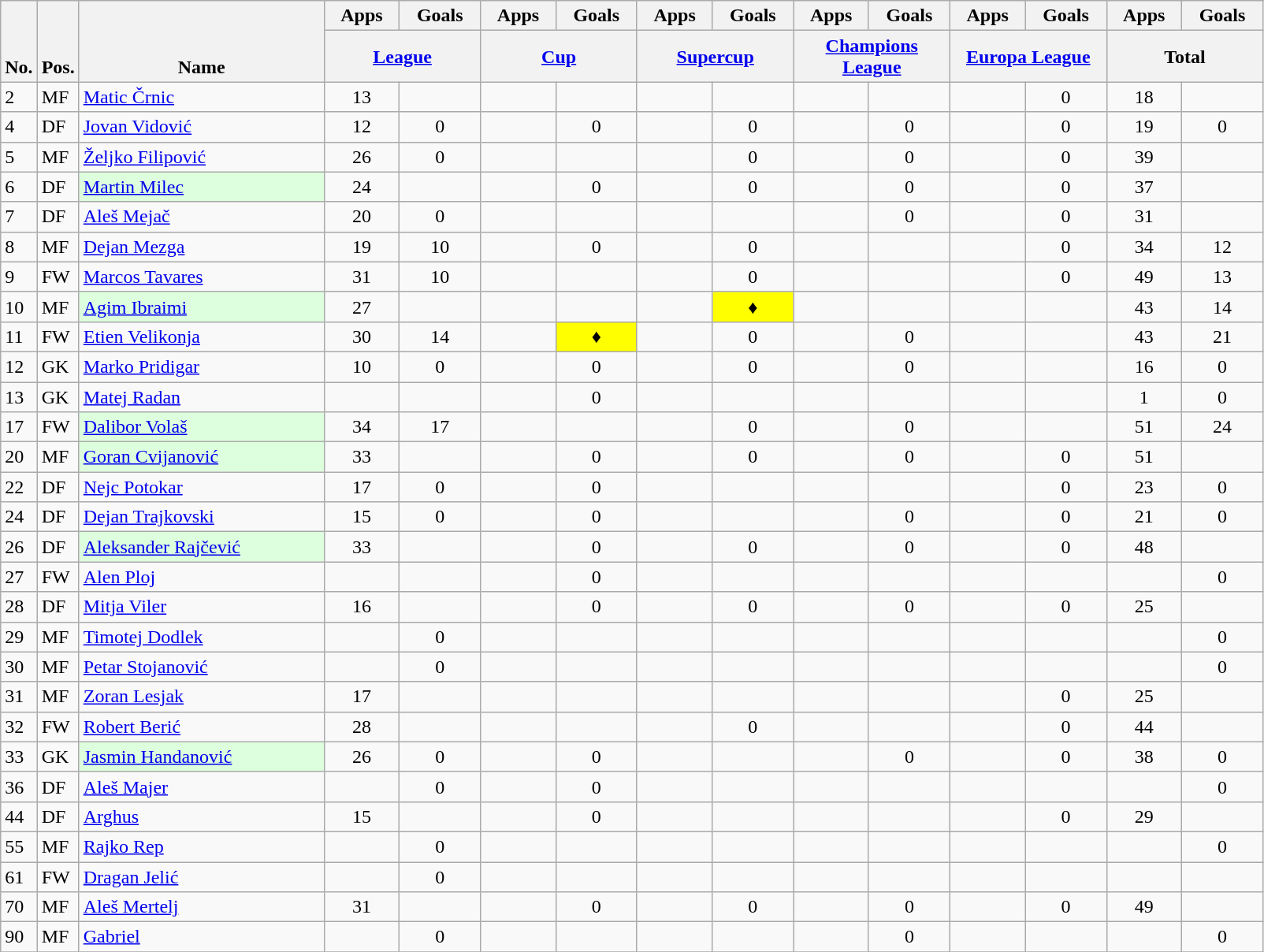<table class="wikitable sortable" style="text-align:center">
<tr>
<th rowspan="2" valign="bottom" class="unsortable">No.</th>
<th rowspan="2" valign="bottom" class="unsortable">Pos.</th>
<th rowspan="2" valign="bottom" class="unsortable" width="200">Name</th>
<th>Apps</th>
<th>Goals</th>
<th>Apps</th>
<th>Goals</th>
<th>Apps</th>
<th>Goals</th>
<th>Apps</th>
<th>Goals</th>
<th>Apps</th>
<th>Goals</th>
<th>Apps</th>
<th>Goals</th>
</tr>
<tr class="unsortable">
<th colspan="2" width="125"><a href='#'>League</a></th>
<th colspan="2" width="125"><a href='#'>Cup</a></th>
<th colspan="2" width="125"><a href='#'>Supercup</a></th>
<th colspan="2" width="125"><a href='#'>Champions League</a></th>
<th colspan="2" width="125"><a href='#'>Europa League</a></th>
<th colspan="2" width="125">Total</th>
</tr>
<tr>
<td align="left">2</td>
<td align="left">MF</td>
<td align="left"> <a href='#'>Matic Črnic</a></td>
<td>13</td>
<td></td>
<td></td>
<td></td>
<td></td>
<td></td>
<td></td>
<td></td>
<td></td>
<td>0</td>
<td>18</td>
<td></td>
</tr>
<tr>
<td align="left">4</td>
<td align="left">DF</td>
<td align="left"> <a href='#'>Jovan Vidović</a></td>
<td>12</td>
<td>0</td>
<td></td>
<td>0</td>
<td></td>
<td>0</td>
<td></td>
<td>0</td>
<td></td>
<td>0</td>
<td>19</td>
<td>0</td>
</tr>
<tr>
<td align="left">5</td>
<td align="left">MF</td>
<td align="left"> <a href='#'>Željko Filipović</a></td>
<td>26</td>
<td>0</td>
<td></td>
<td></td>
<td></td>
<td>0</td>
<td></td>
<td>0</td>
<td></td>
<td>0</td>
<td>39</td>
<td></td>
</tr>
<tr>
<td align="left">6</td>
<td align="left">DF</td>
<td bgcolor="#ddffdd" align="left"> <a href='#'>Martin Milec</a> </td>
<td>24</td>
<td></td>
<td></td>
<td>0</td>
<td></td>
<td>0</td>
<td></td>
<td>0</td>
<td></td>
<td>0</td>
<td>37</td>
<td></td>
</tr>
<tr>
<td align="left">7</td>
<td align="left">DF</td>
<td align="left"> <a href='#'>Aleš Mejač</a></td>
<td>20</td>
<td>0</td>
<td></td>
<td></td>
<td></td>
<td></td>
<td></td>
<td>0</td>
<td></td>
<td>0</td>
<td>31</td>
<td></td>
</tr>
<tr>
<td align="left">8</td>
<td align="left">MF</td>
<td align="left"> <a href='#'>Dejan Mezga</a></td>
<td>19</td>
<td>10</td>
<td></td>
<td>0</td>
<td></td>
<td>0</td>
<td></td>
<td></td>
<td></td>
<td>0</td>
<td>34</td>
<td>12</td>
</tr>
<tr>
<td align="left">9</td>
<td align="left">FW</td>
<td align="left"> <a href='#'>Marcos Tavares</a></td>
<td>31</td>
<td>10</td>
<td></td>
<td></td>
<td></td>
<td>0</td>
<td></td>
<td></td>
<td></td>
<td>0</td>
<td>49</td>
<td>13</td>
</tr>
<tr>
<td align="left">10</td>
<td align="left">MF</td>
<td bgcolor="#ddffdd" align="left"> <a href='#'>Agim Ibraimi</a> </td>
<td>27</td>
<td></td>
<td></td>
<td></td>
<td></td>
<td bgcolor="#FFFF00"> ♦</td>
<td></td>
<td></td>
<td></td>
<td></td>
<td>43</td>
<td>14</td>
</tr>
<tr>
<td align="left">11</td>
<td align="left">FW</td>
<td align="left"> <a href='#'>Etien Velikonja</a></td>
<td>30</td>
<td>14</td>
<td></td>
<td bgcolor="#FFFF00"> ♦</td>
<td></td>
<td>0</td>
<td></td>
<td>0</td>
<td></td>
<td></td>
<td>43</td>
<td>21</td>
</tr>
<tr>
<td align="left">12</td>
<td align="left">GK</td>
<td align="left"> <a href='#'>Marko Pridigar</a></td>
<td>10</td>
<td>0</td>
<td></td>
<td>0</td>
<td></td>
<td>0</td>
<td></td>
<td>0</td>
<td></td>
<td></td>
<td>16</td>
<td>0</td>
</tr>
<tr>
<td align="left">13</td>
<td align="left">GK</td>
<td align="left"> <a href='#'>Matej Radan</a></td>
<td></td>
<td></td>
<td></td>
<td>0</td>
<td></td>
<td></td>
<td></td>
<td></td>
<td></td>
<td></td>
<td>1</td>
<td>0</td>
</tr>
<tr>
<td align="left">17</td>
<td align="left">FW</td>
<td bgcolor="#ddffdd" align="left"> <a href='#'>Dalibor Volaš</a> </td>
<td>34</td>
<td>17</td>
<td></td>
<td></td>
<td></td>
<td>0</td>
<td></td>
<td>0</td>
<td></td>
<td></td>
<td>51</td>
<td>24</td>
</tr>
<tr>
<td align="left">20</td>
<td align="left">MF</td>
<td bgcolor="#ddffdd" align="left"> <a href='#'>Goran Cvijanović</a> </td>
<td>33</td>
<td></td>
<td></td>
<td>0</td>
<td></td>
<td>0</td>
<td></td>
<td>0</td>
<td></td>
<td>0</td>
<td>51</td>
<td></td>
</tr>
<tr>
<td align="left">22</td>
<td align="left">DF</td>
<td align="left"> <a href='#'>Nejc Potokar</a></td>
<td>17</td>
<td>0</td>
<td></td>
<td>0</td>
<td></td>
<td></td>
<td></td>
<td></td>
<td></td>
<td>0</td>
<td>23</td>
<td>0</td>
</tr>
<tr>
<td align="left">24</td>
<td align="left">DF</td>
<td align="left"> <a href='#'>Dejan Trajkovski</a></td>
<td>15</td>
<td>0</td>
<td></td>
<td>0</td>
<td></td>
<td></td>
<td></td>
<td>0</td>
<td></td>
<td>0</td>
<td>21</td>
<td>0</td>
</tr>
<tr>
<td align="left">26</td>
<td align="left">DF</td>
<td bgcolor="#ddffdd" align="left"> <a href='#'>Aleksander Rajčević</a> </td>
<td>33</td>
<td></td>
<td></td>
<td>0</td>
<td></td>
<td>0</td>
<td></td>
<td>0</td>
<td></td>
<td>0</td>
<td>48</td>
<td></td>
</tr>
<tr>
<td align="left">27</td>
<td align="left">FW</td>
<td align="left"> <a href='#'>Alen Ploj</a></td>
<td></td>
<td></td>
<td></td>
<td>0</td>
<td></td>
<td></td>
<td></td>
<td></td>
<td></td>
<td></td>
<td></td>
<td>0</td>
</tr>
<tr>
<td align="left">28</td>
<td align="left">DF</td>
<td align="left"> <a href='#'>Mitja Viler</a></td>
<td>16</td>
<td></td>
<td></td>
<td>0</td>
<td></td>
<td>0</td>
<td></td>
<td>0</td>
<td></td>
<td>0</td>
<td>25</td>
<td></td>
</tr>
<tr>
<td align="left">29</td>
<td align="left">MF</td>
<td align="left"> <a href='#'>Timotej Dodlek</a></td>
<td></td>
<td>0</td>
<td></td>
<td></td>
<td></td>
<td></td>
<td></td>
<td></td>
<td></td>
<td></td>
<td></td>
<td>0</td>
</tr>
<tr>
<td align="left">30</td>
<td align="left">MF</td>
<td align="left"> <a href='#'>Petar Stojanović</a></td>
<td></td>
<td>0</td>
<td></td>
<td></td>
<td></td>
<td></td>
<td></td>
<td></td>
<td></td>
<td></td>
<td></td>
<td>0</td>
</tr>
<tr>
<td align="left">31</td>
<td align="left">MF</td>
<td align="left"> <a href='#'>Zoran Lesjak</a></td>
<td>17</td>
<td></td>
<td></td>
<td></td>
<td></td>
<td></td>
<td></td>
<td></td>
<td></td>
<td>0</td>
<td>25</td>
<td></td>
</tr>
<tr>
<td align="left">32</td>
<td align="left">FW</td>
<td align="left"> <a href='#'>Robert Berić</a></td>
<td>28</td>
<td></td>
<td></td>
<td></td>
<td></td>
<td>0</td>
<td></td>
<td></td>
<td></td>
<td>0</td>
<td>44</td>
<td></td>
</tr>
<tr>
<td align="left">33</td>
<td align="left">GK</td>
<td bgcolor="#ddffdd" align="left"> <a href='#'>Jasmin Handanović</a> </td>
<td>26</td>
<td>0</td>
<td></td>
<td>0</td>
<td></td>
<td></td>
<td></td>
<td>0</td>
<td></td>
<td>0</td>
<td>38</td>
<td>0</td>
</tr>
<tr>
<td align="left">36</td>
<td align="left">DF</td>
<td align="left"> <a href='#'>Aleš Majer</a></td>
<td></td>
<td>0</td>
<td></td>
<td>0</td>
<td></td>
<td></td>
<td></td>
<td></td>
<td></td>
<td></td>
<td></td>
<td>0</td>
</tr>
<tr>
<td align="left">44</td>
<td align="left">DF</td>
<td align="left"> <a href='#'>Arghus</a></td>
<td>15</td>
<td></td>
<td></td>
<td>0</td>
<td></td>
<td></td>
<td></td>
<td></td>
<td></td>
<td>0</td>
<td>29</td>
<td></td>
</tr>
<tr>
<td align="left">55</td>
<td align="left">MF</td>
<td align="left"> <a href='#'>Rajko Rep</a></td>
<td></td>
<td>0</td>
<td></td>
<td></td>
<td></td>
<td></td>
<td></td>
<td></td>
<td></td>
<td></td>
<td></td>
<td>0</td>
</tr>
<tr>
<td align="left">61</td>
<td align="left">FW</td>
<td align="left"> <a href='#'>Dragan Jelić</a></td>
<td></td>
<td>0</td>
<td></td>
<td></td>
<td></td>
<td></td>
<td></td>
<td></td>
<td></td>
<td></td>
<td></td>
<td></td>
</tr>
<tr>
<td align="left">70</td>
<td align="left">MF</td>
<td align="left"> <a href='#'>Aleš Mertelj</a></td>
<td>31</td>
<td></td>
<td></td>
<td>0</td>
<td></td>
<td>0</td>
<td></td>
<td>0</td>
<td></td>
<td>0</td>
<td>49</td>
<td></td>
</tr>
<tr>
<td align="left">90</td>
<td align="left">MF</td>
<td align="left"> <a href='#'>Gabriel</a></td>
<td></td>
<td>0</td>
<td></td>
<td></td>
<td></td>
<td></td>
<td></td>
<td>0</td>
<td></td>
<td></td>
<td></td>
<td>0</td>
</tr>
<tr>
</tr>
</table>
